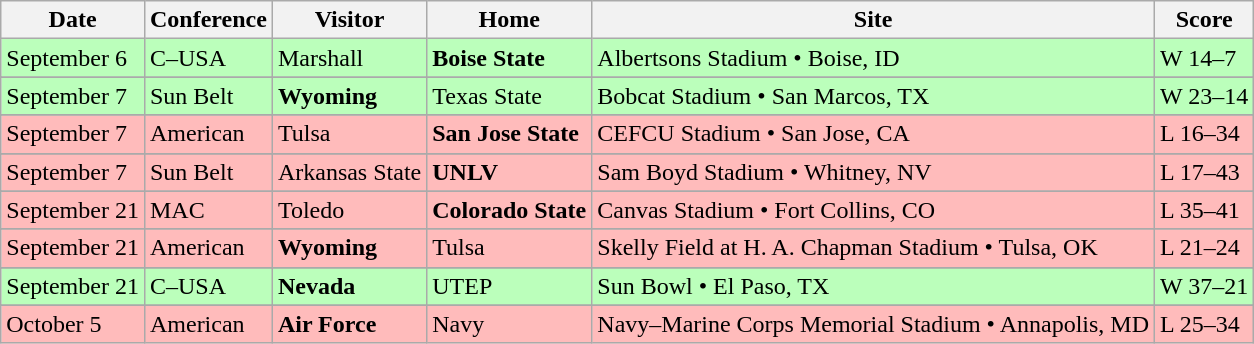<table class="wikitable">
<tr>
<th>Date</th>
<th>Conference</th>
<th>Visitor</th>
<th>Home</th>
<th>Site</th>
<th>Score</th>
</tr>
<tr style="background:#bfb">
<td>September 6</td>
<td>C–USA</td>
<td>Marshall</td>
<td><strong>Boise State</strong></td>
<td>Albertsons Stadium • Boise, ID</td>
<td>W 14–7</td>
</tr>
<tr>
</tr>
<tr style="background:#bfb">
<td>September 7</td>
<td>Sun Belt</td>
<td><strong>Wyoming</strong></td>
<td>Texas State</td>
<td>Bobcat Stadium • San Marcos, TX</td>
<td>W 23–14</td>
</tr>
<tr>
</tr>
<tr style="background:#fbb">
<td>September 7</td>
<td>American</td>
<td>Tulsa</td>
<td><strong>San Jose State</strong></td>
<td>CEFCU Stadium • San Jose, CA</td>
<td>L 16–34</td>
</tr>
<tr>
</tr>
<tr style="background:#fbb">
<td>September 7</td>
<td>Sun Belt</td>
<td>Arkansas State</td>
<td><strong>UNLV</strong></td>
<td>Sam Boyd Stadium • Whitney, NV</td>
<td>L 17–43</td>
</tr>
<tr>
</tr>
<tr style="background:#fbb">
<td>September 21</td>
<td>MAC</td>
<td>Toledo</td>
<td><strong>Colorado State</strong></td>
<td>Canvas Stadium • Fort Collins, CO</td>
<td>L 35–41</td>
</tr>
<tr>
</tr>
<tr style="background:#fbb">
<td>September 21</td>
<td>American</td>
<td><strong>Wyoming</strong></td>
<td>Tulsa</td>
<td>Skelly Field at H. A. Chapman Stadium • Tulsa, OK</td>
<td>L 21–24</td>
</tr>
<tr>
</tr>
<tr style="background:#bfb">
<td>September 21</td>
<td>C–USA</td>
<td><strong>Nevada</strong></td>
<td>UTEP</td>
<td>Sun Bowl • El Paso, TX</td>
<td>W 37–21</td>
</tr>
<tr>
</tr>
<tr style="background:#fbb">
<td>October 5</td>
<td>American</td>
<td><strong>Air Force</strong></td>
<td>Navy</td>
<td>Navy–Marine Corps Memorial Stadium • Annapolis, MD</td>
<td>L 25–34</td>
</tr>
</table>
